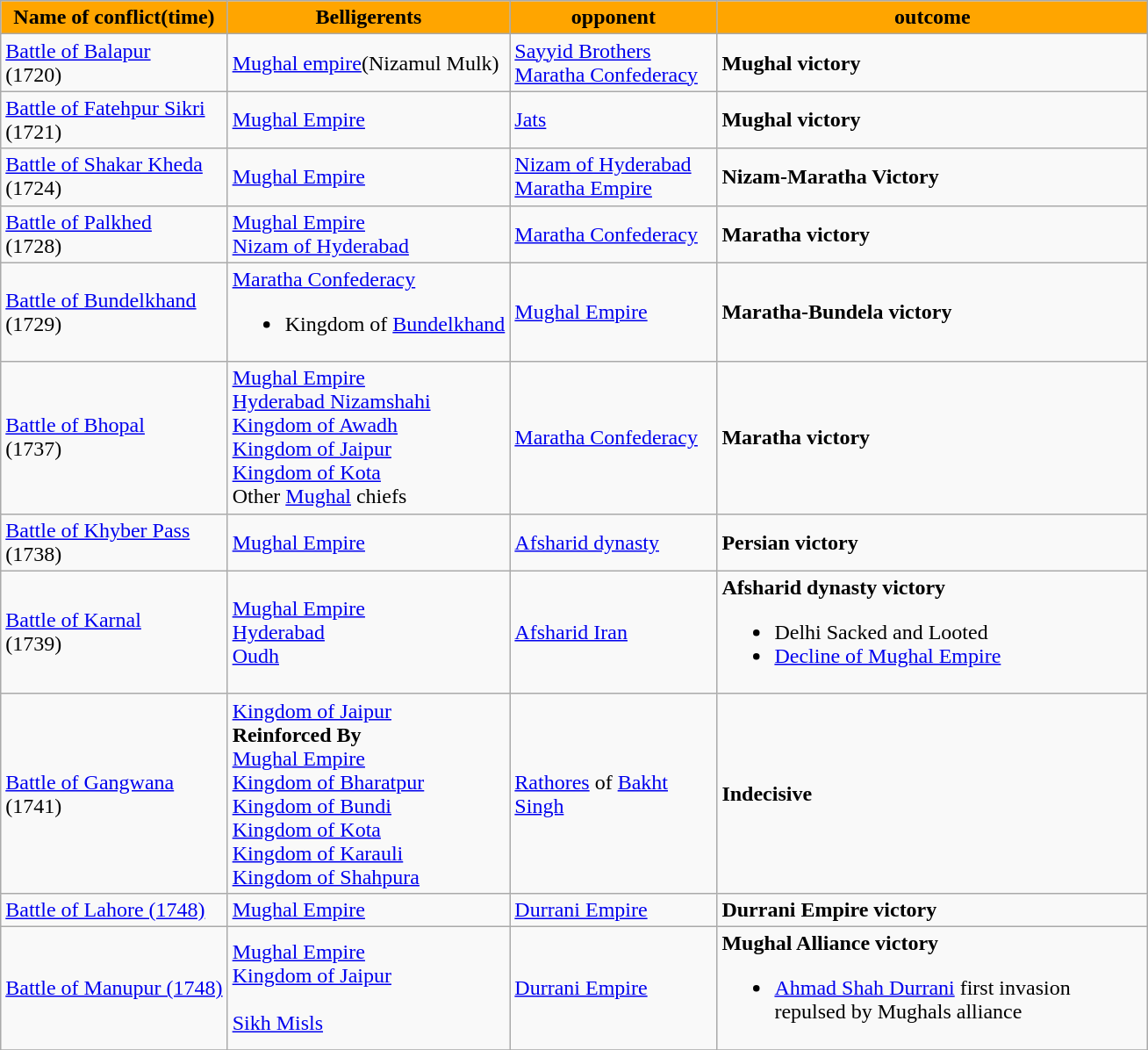<table class="wikitable">
<tr>
<th style="background:orange;"><span>Name of conflict(time)</span></th>
<th style="background:orange;widh:150px;"><span>Belligerents</span></th>
<th style="background:orange;width:150px;"><span> opponent</span></th>
<th style="background:orange;width:320px;"><span> outcome</span></th>
</tr>
<tr>
<td><a href='#'>Battle of Balapur</a><br>(1720)</td>
<td> <a href='#'>Mughal empire</a>(Nizamul Mulk)</td>
<td><a href='#'>Sayyid Brothers</a><br> <a href='#'>Maratha Confederacy</a></td>
<td><strong>Mughal victory</strong></td>
</tr>
<tr>
<td><a href='#'>Battle of Fatehpur Sikri</a><br>(1721)</td>
<td> <a href='#'>Mughal Empire</a></td>
<td><a href='#'>Jats</a></td>
<td><strong>Mughal victory</strong></td>
</tr>
<tr>
<td><a href='#'>Battle of Shakar Kheda</a><br>(1724)</td>
<td> <a href='#'>Mughal Empire</a></td>
<td> <a href='#'>Nizam of Hyderabad</a><br> <a href='#'>Maratha Empire</a></td>
<td><strong>Nizam-Maratha Victory</strong></td>
</tr>
<tr>
<td><a href='#'>Battle of Palkhed</a><br>(1728)</td>
<td> <a href='#'>Mughal Empire</a><br> <a href='#'>Nizam of Hyderabad</a></td>
<td> <a href='#'>Maratha Confederacy</a></td>
<td><strong>Maratha victory</strong></td>
</tr>
<tr>
<td><a href='#'>Battle of Bundelkhand</a><br>(1729)</td>
<td> <a href='#'>Maratha Confederacy</a><br><ul><li>Kingdom of <a href='#'>Bundelkhand</a></li></ul></td>
<td> <a href='#'>Mughal Empire</a></td>
<td><strong>Maratha-Bundela victory</strong></td>
</tr>
<tr>
<td><a href='#'>Battle of Bhopal</a><br>(1737)</td>
<td> <a href='#'>Mughal Empire</a><br> <a href='#'>Hyderabad Nizamshahi</a><br> <a href='#'>Kingdom of Awadh</a><br> <a href='#'>Kingdom of Jaipur</a><br> <a href='#'>Kingdom of Kota</a><br>Other <a href='#'>Mughal</a> chiefs</td>
<td> <a href='#'>Maratha Confederacy</a></td>
<td><strong>Maratha victory</strong></td>
</tr>
<tr>
<td><a href='#'>Battle of Khyber Pass</a><br>(1738)</td>
<td> <a href='#'>Mughal Empire</a></td>
<td> <a href='#'>Afsharid dynasty</a></td>
<td><strong>Persian victory</strong></td>
</tr>
<tr>
<td><a href='#'>Battle of Karnal</a><br>(1739)</td>
<td> <a href='#'>Mughal Empire</a><br> <a href='#'>Hyderabad</a><br> <a href='#'>Oudh</a></td>
<td> <a href='#'>Afsharid Iran</a><br></td>
<td><strong>Afsharid dynasty victory</strong><br><ul><li>Delhi Sacked and Looted</li><li><a href='#'>Decline of Mughal Empire</a></li></ul></td>
</tr>
<tr>
<td><a href='#'>Battle of Gangwana</a><br>(1741)</td>
<td> <a href='#'>Kingdom of Jaipur</a><br><strong>Reinforced By</strong><br> <a href='#'>Mughal Empire</a><br> <a href='#'>Kingdom of Bharatpur</a><br>  <a href='#'>Kingdom of Bundi</a><br> <a href='#'>Kingdom of Kota</a><br> <a href='#'>Kingdom of Karauli</a><br> <a href='#'>Kingdom of Shahpura</a></td>
<td> <a href='#'>Rathores</a> of <a href='#'>Bakht Singh</a></td>
<td><strong>Indecisive</strong></td>
</tr>
<tr>
<td><a href='#'>Battle of Lahore (1748)</a></td>
<td> <a href='#'>Mughal Empire</a></td>
<td> <a href='#'>Durrani Empire</a></td>
<td><strong>Durrani Empire victory</strong></td>
</tr>
<tr>
<td><a href='#'>Battle of Manupur (1748)</a><br></td>
<td> <a href='#'>Mughal Empire</a><br> <a href='#'>Kingdom of Jaipur</a><br><br> <a href='#'>Sikh Misls</a></td>
<td>  <a href='#'>Durrani Empire</a></td>
<td><strong>Mughal Alliance victory</strong><br><ul><li><a href='#'>Ahmad Shah Durrani</a> first invasion repulsed by Mughals alliance</li></ul></td>
</tr>
<tr>
</tr>
</table>
